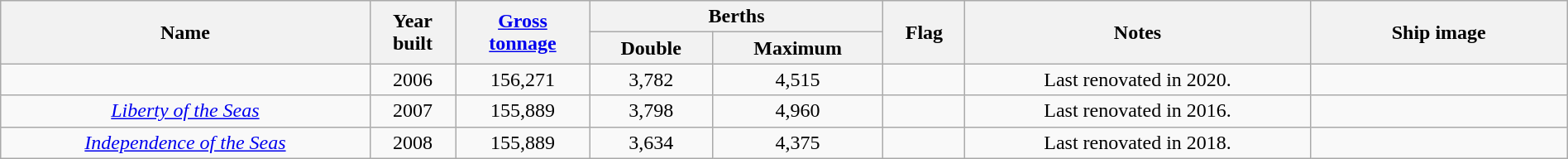<table class="wikitable sortable" style="width: 100%; text-align: center;">
<tr>
<th rowspan="2">Name</th>
<th rowspan="2">Year<br>built</th>
<th rowspan="2"><a href='#'>Gross<br>tonnage</a></th>
<th colspan="2">Berths</th>
<th rowspan="2">Flag</th>
<th rowspan="2" class=unsortable>Notes</th>
<th rowspan="2" style="width:200px;" class=unsortable>Ship image</th>
</tr>
<tr>
<th>Double</th>
<th>Maximum</th>
</tr>
<tr>
<td></td>
<td>2006</td>
<td>156,271</td>
<td>3,782</td>
<td>4,515</td>
<td></td>
<td>Last renovated in 2020.</td>
<td></td>
</tr>
<tr>
<td><em><a href='#'>Liberty of the Seas</a></em></td>
<td>2007</td>
<td>155,889</td>
<td>3,798</td>
<td>4,960</td>
<td></td>
<td>Last renovated in 2016.</td>
<td></td>
</tr>
<tr>
<td><em><a href='#'>Independence of the Seas</a></em></td>
<td>2008</td>
<td>155,889</td>
<td>3,634</td>
<td>4,375</td>
<td></td>
<td>Last renovated in 2018.</td>
<td></td>
</tr>
</table>
